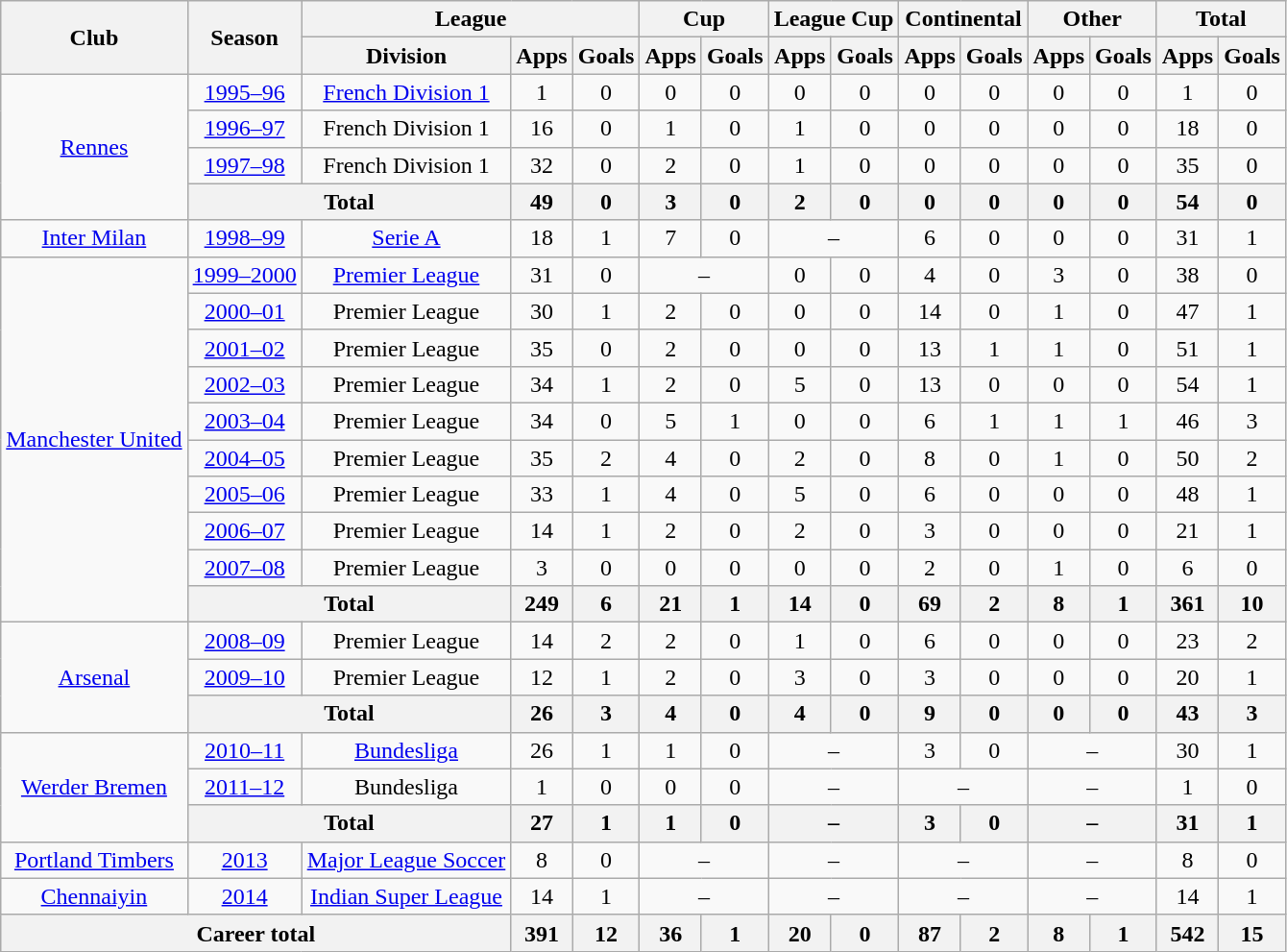<table class="wikitable" style="text-align:center">
<tr>
<th rowspan="2">Club</th>
<th rowspan="2">Season</th>
<th colspan="3">League</th>
<th colspan="2">Cup</th>
<th colspan="2">League Cup</th>
<th colspan="2">Continental</th>
<th colspan="2">Other</th>
<th colspan="2">Total</th>
</tr>
<tr>
<th>Division</th>
<th>Apps</th>
<th>Goals</th>
<th>Apps</th>
<th>Goals</th>
<th>Apps</th>
<th>Goals</th>
<th>Apps</th>
<th>Goals</th>
<th>Apps</th>
<th>Goals</th>
<th>Apps</th>
<th>Goals</th>
</tr>
<tr>
<td rowspan="4"><a href='#'>Rennes</a></td>
<td><a href='#'>1995–96</a></td>
<td><a href='#'>French Division 1</a></td>
<td>1</td>
<td>0</td>
<td>0</td>
<td>0</td>
<td>0</td>
<td>0</td>
<td>0</td>
<td>0</td>
<td>0</td>
<td>0</td>
<td>1</td>
<td>0</td>
</tr>
<tr>
<td><a href='#'>1996–97</a></td>
<td>French Division 1</td>
<td>16</td>
<td>0</td>
<td>1</td>
<td>0</td>
<td>1</td>
<td>0</td>
<td>0</td>
<td>0</td>
<td>0</td>
<td>0</td>
<td>18</td>
<td>0</td>
</tr>
<tr>
<td><a href='#'>1997–98</a></td>
<td>French Division 1</td>
<td>32</td>
<td>0</td>
<td>2</td>
<td>0</td>
<td>1</td>
<td>0</td>
<td>0</td>
<td>0</td>
<td>0</td>
<td>0</td>
<td>35</td>
<td>0</td>
</tr>
<tr>
<th colspan="2">Total</th>
<th>49</th>
<th>0</th>
<th>3</th>
<th>0</th>
<th>2</th>
<th>0</th>
<th>0</th>
<th>0</th>
<th>0</th>
<th>0</th>
<th>54</th>
<th>0</th>
</tr>
<tr>
<td><a href='#'>Inter Milan</a></td>
<td><a href='#'>1998–99</a></td>
<td><a href='#'>Serie A</a></td>
<td>18</td>
<td>1</td>
<td>7</td>
<td>0</td>
<td colspan="2">–</td>
<td>6</td>
<td>0</td>
<td>0</td>
<td>0</td>
<td>31</td>
<td>1</td>
</tr>
<tr>
<td rowspan="10"><a href='#'>Manchester United</a></td>
<td><a href='#'>1999–2000</a></td>
<td><a href='#'>Premier League</a></td>
<td>31</td>
<td>0</td>
<td colspan="2">–</td>
<td>0</td>
<td>0</td>
<td>4</td>
<td>0</td>
<td>3</td>
<td>0</td>
<td>38</td>
<td>0</td>
</tr>
<tr>
<td><a href='#'>2000–01</a></td>
<td>Premier League</td>
<td>30</td>
<td>1</td>
<td>2</td>
<td>0</td>
<td>0</td>
<td>0</td>
<td>14</td>
<td>0</td>
<td>1</td>
<td>0</td>
<td>47</td>
<td>1</td>
</tr>
<tr>
<td><a href='#'>2001–02</a></td>
<td>Premier League</td>
<td>35</td>
<td>0</td>
<td>2</td>
<td>0</td>
<td>0</td>
<td>0</td>
<td>13</td>
<td>1</td>
<td>1</td>
<td>0</td>
<td>51</td>
<td>1</td>
</tr>
<tr>
<td><a href='#'>2002–03</a></td>
<td>Premier League</td>
<td>34</td>
<td>1</td>
<td>2</td>
<td>0</td>
<td>5</td>
<td>0</td>
<td>13</td>
<td>0</td>
<td>0</td>
<td>0</td>
<td>54</td>
<td>1</td>
</tr>
<tr>
<td><a href='#'>2003–04</a></td>
<td>Premier League</td>
<td>34</td>
<td>0</td>
<td>5</td>
<td>1</td>
<td>0</td>
<td>0</td>
<td>6</td>
<td>1</td>
<td>1</td>
<td>1</td>
<td>46</td>
<td>3</td>
</tr>
<tr>
<td><a href='#'>2004–05</a></td>
<td>Premier League</td>
<td>35</td>
<td>2</td>
<td>4</td>
<td>0</td>
<td>2</td>
<td>0</td>
<td>8</td>
<td>0</td>
<td>1</td>
<td>0</td>
<td>50</td>
<td>2</td>
</tr>
<tr>
<td><a href='#'>2005–06</a></td>
<td>Premier League</td>
<td>33</td>
<td>1</td>
<td>4</td>
<td>0</td>
<td>5</td>
<td>0</td>
<td>6</td>
<td>0</td>
<td>0</td>
<td>0</td>
<td>48</td>
<td>1</td>
</tr>
<tr>
<td><a href='#'>2006–07</a></td>
<td>Premier League</td>
<td>14</td>
<td>1</td>
<td>2</td>
<td>0</td>
<td>2</td>
<td>0</td>
<td>3</td>
<td>0</td>
<td>0</td>
<td>0</td>
<td>21</td>
<td>1</td>
</tr>
<tr>
<td><a href='#'>2007–08</a></td>
<td>Premier League</td>
<td>3</td>
<td>0</td>
<td>0</td>
<td>0</td>
<td>0</td>
<td>0</td>
<td>2</td>
<td>0</td>
<td>1</td>
<td>0</td>
<td>6</td>
<td>0</td>
</tr>
<tr>
<th colspan="2">Total</th>
<th>249</th>
<th>6</th>
<th>21</th>
<th>1</th>
<th>14</th>
<th>0</th>
<th>69</th>
<th>2</th>
<th>8</th>
<th>1</th>
<th>361</th>
<th>10</th>
</tr>
<tr>
<td rowspan="3"><a href='#'>Arsenal</a></td>
<td><a href='#'>2008–09</a></td>
<td>Premier League</td>
<td>14</td>
<td>2</td>
<td>2</td>
<td>0</td>
<td>1</td>
<td>0</td>
<td>6</td>
<td>0</td>
<td>0</td>
<td>0</td>
<td>23</td>
<td>2</td>
</tr>
<tr>
<td><a href='#'>2009–10</a></td>
<td>Premier League</td>
<td>12</td>
<td>1</td>
<td>2</td>
<td>0</td>
<td>3</td>
<td>0</td>
<td>3</td>
<td>0</td>
<td>0</td>
<td>0</td>
<td>20</td>
<td>1</td>
</tr>
<tr>
<th colspan="2">Total</th>
<th>26</th>
<th>3</th>
<th>4</th>
<th>0</th>
<th>4</th>
<th>0</th>
<th>9</th>
<th>0</th>
<th>0</th>
<th>0</th>
<th>43</th>
<th>3</th>
</tr>
<tr>
<td rowspan="3"><a href='#'>Werder Bremen</a></td>
<td><a href='#'>2010–11</a></td>
<td><a href='#'>Bundesliga</a></td>
<td>26</td>
<td>1</td>
<td>1</td>
<td>0</td>
<td colspan="2">–</td>
<td>3</td>
<td>0</td>
<td colspan="2">–</td>
<td>30</td>
<td>1</td>
</tr>
<tr>
<td><a href='#'>2011–12</a></td>
<td>Bundesliga</td>
<td>1</td>
<td>0</td>
<td>0</td>
<td>0</td>
<td colspan="2">–</td>
<td colspan="2">–</td>
<td colspan="2">–</td>
<td>1</td>
<td>0</td>
</tr>
<tr>
<th colspan="2">Total</th>
<th>27</th>
<th>1</th>
<th>1</th>
<th>0</th>
<th colspan="2">–</th>
<th>3</th>
<th>0</th>
<th colspan="2">–</th>
<th>31</th>
<th>1</th>
</tr>
<tr>
<td><a href='#'>Portland Timbers</a></td>
<td><a href='#'>2013</a></td>
<td><a href='#'>Major League Soccer</a></td>
<td>8</td>
<td>0</td>
<td colspan="2">–</td>
<td colspan="2">–</td>
<td colspan="2">–</td>
<td colspan="2">–</td>
<td>8</td>
<td>0</td>
</tr>
<tr>
<td><a href='#'>Chennaiyin</a></td>
<td><a href='#'>2014</a></td>
<td><a href='#'>Indian Super League</a></td>
<td>14</td>
<td>1</td>
<td colspan="2">–</td>
<td colspan="2">–</td>
<td colspan="2">–</td>
<td colspan="2">–</td>
<td>14</td>
<td>1</td>
</tr>
<tr>
<th colspan="3">Career total</th>
<th>391</th>
<th>12</th>
<th>36</th>
<th>1</th>
<th>20</th>
<th>0</th>
<th>87</th>
<th>2</th>
<th>8</th>
<th>1</th>
<th>542</th>
<th>15</th>
</tr>
</table>
